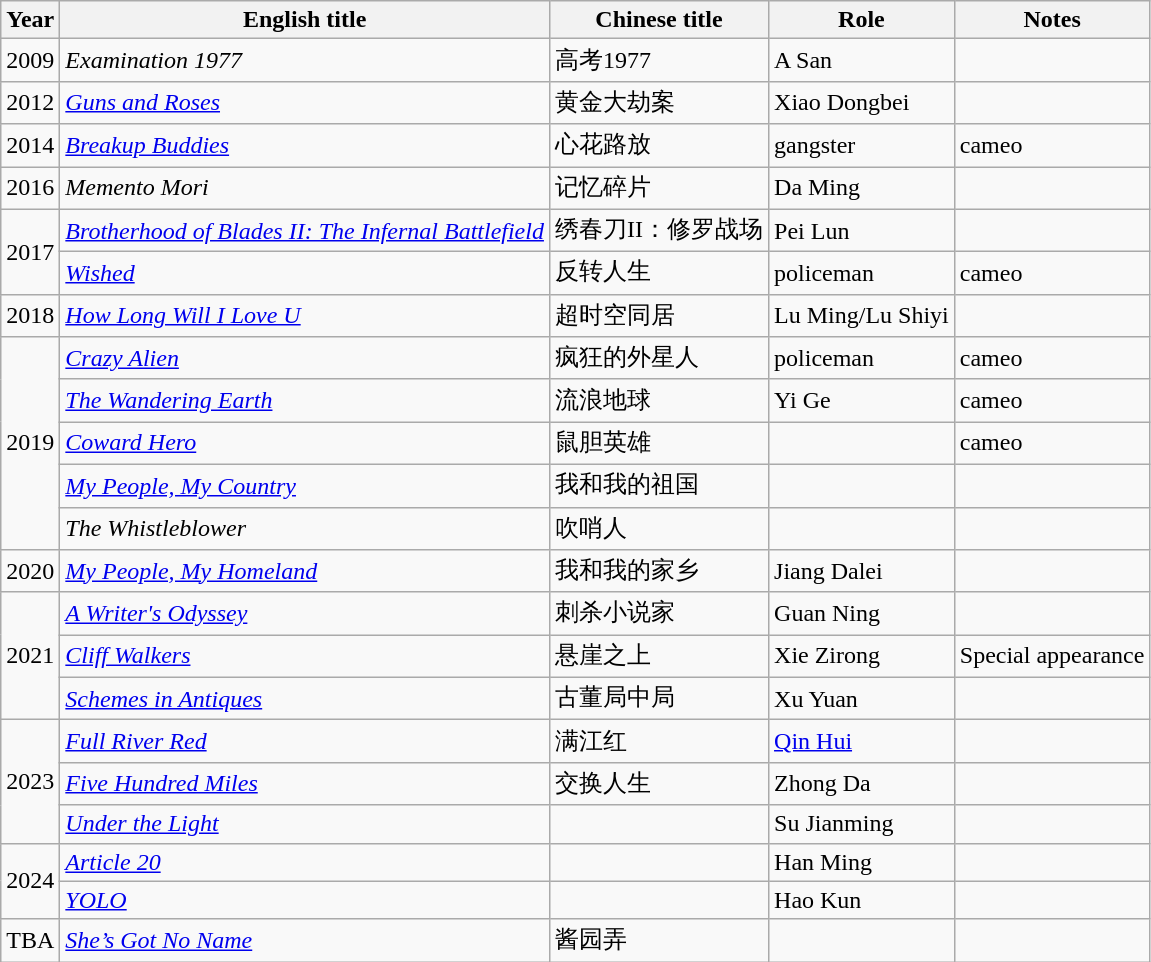<table class="wikitable sortable">
<tr>
<th>Year</th>
<th>English title</th>
<th>Chinese title</th>
<th>Role</th>
<th>Notes</th>
</tr>
<tr>
<td>2009</td>
<td><em>Examination 1977</em></td>
<td>高考1977</td>
<td>A San</td>
<td></td>
</tr>
<tr>
<td>2012</td>
<td><em><a href='#'>Guns and Roses</a></em></td>
<td>黄金大劫案</td>
<td>Xiao Dongbei</td>
<td></td>
</tr>
<tr>
<td>2014</td>
<td><em><a href='#'>Breakup Buddies</a></em></td>
<td>心花路放</td>
<td>gangster</td>
<td>cameo</td>
</tr>
<tr>
<td>2016</td>
<td><em>Memento Mori</em></td>
<td>记忆碎片</td>
<td>Da Ming</td>
<td></td>
</tr>
<tr>
<td rowspan=2>2017</td>
<td><em><a href='#'>Brotherhood of Blades II: The Infernal Battlefield</a></em></td>
<td>绣春刀II：修罗战场</td>
<td>Pei Lun</td>
<td></td>
</tr>
<tr>
<td><em><a href='#'>Wished</a></em></td>
<td>反转人生</td>
<td>policeman</td>
<td>cameo</td>
</tr>
<tr>
<td>2018</td>
<td><em><a href='#'>How Long Will I Love U</a></em></td>
<td>超时空同居</td>
<td>Lu Ming/Lu Shiyi</td>
<td></td>
</tr>
<tr>
<td rowspan=5>2019</td>
<td><em><a href='#'>Crazy Alien</a></em></td>
<td>疯狂的外星人</td>
<td>policeman</td>
<td>cameo</td>
</tr>
<tr>
<td><em><a href='#'>The Wandering Earth</a></em></td>
<td>流浪地球</td>
<td>Yi Ge</td>
<td>cameo</td>
</tr>
<tr>
<td><em><a href='#'>Coward Hero</a></em></td>
<td>鼠胆英雄</td>
<td></td>
<td>cameo</td>
</tr>
<tr>
<td><em><a href='#'>My People, My Country</a></em></td>
<td>我和我的祖国</td>
<td></td>
<td></td>
</tr>
<tr>
<td><em>The Whistleblower</em></td>
<td>吹哨人</td>
<td></td>
<td></td>
</tr>
<tr>
<td rowspan=1>2020</td>
<td><em><a href='#'>My People, My Homeland</a></em></td>
<td>我和我的家乡</td>
<td>Jiang Dalei</td>
<td></td>
</tr>
<tr>
<td rowspan=3>2021</td>
<td><em><a href='#'>A Writer's Odyssey</a></em></td>
<td>刺杀小说家</td>
<td>Guan Ning</td>
<td></td>
</tr>
<tr>
<td><em><a href='#'>Cliff Walkers</a></em></td>
<td>悬崖之上</td>
<td>Xie Zirong</td>
<td>Special appearance</td>
</tr>
<tr>
<td><em><a href='#'>Schemes in Antiques</a></em></td>
<td>古董局中局</td>
<td>Xu Yuan</td>
<td></td>
</tr>
<tr>
<td rowspan=3>2023</td>
<td><em><a href='#'>Full River Red</a></em></td>
<td>满江红</td>
<td><a href='#'>Qin Hui</a></td>
<td></td>
</tr>
<tr>
<td><em><a href='#'>Five Hundred Miles</a></em></td>
<td>交换人生</td>
<td>Zhong Da</td>
<td></td>
</tr>
<tr>
<td><em><a href='#'>Under the Light</a></em></td>
<td></td>
<td>Su Jianming</td>
<td></td>
</tr>
<tr>
<td rowspan=2>2024</td>
<td><em><a href='#'>Article 20</a></em></td>
<td></td>
<td>Han Ming</td>
<td></td>
</tr>
<tr>
<td><em><a href='#'>YOLO</a></em></td>
<td></td>
<td>Hao Kun</td>
<td></td>
</tr>
<tr>
<td>TBA</td>
<td><em><a href='#'>She’s Got No Name</a></em></td>
<td>酱园弄</td>
<td></td>
<td></td>
</tr>
</table>
